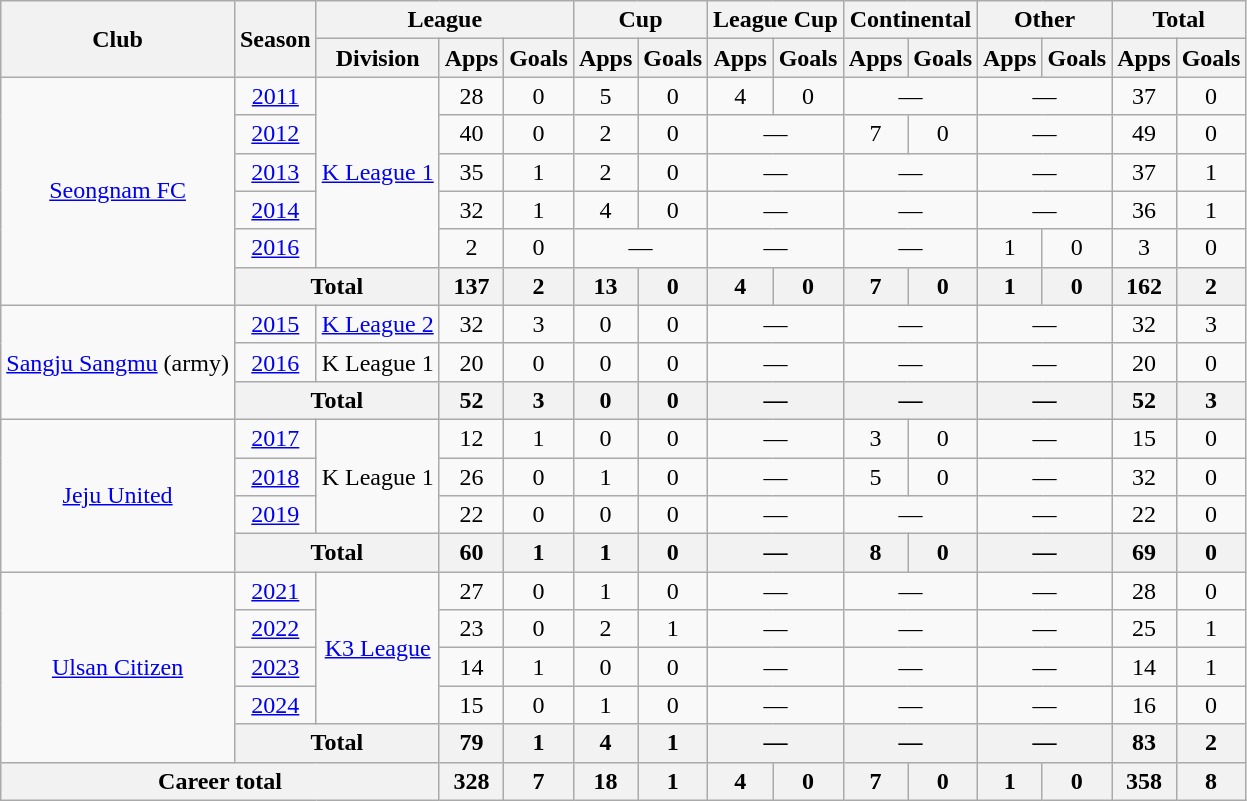<table class="wikitable" style="text-align:center">
<tr>
<th rowspan=2>Club</th>
<th rowspan=2>Season</th>
<th colspan=3>League</th>
<th colspan=2>Cup</th>
<th colspan=2>League Cup</th>
<th colspan=2>Continental</th>
<th colspan=2>Other</th>
<th colspan=2>Total</th>
</tr>
<tr>
<th>Division</th>
<th>Apps</th>
<th>Goals</th>
<th>Apps</th>
<th>Goals</th>
<th>Apps</th>
<th>Goals</th>
<th>Apps</th>
<th>Goals</th>
<th>Apps</th>
<th>Goals</th>
<th>Apps</th>
<th>Goals</th>
</tr>
<tr>
<td rowspan="6"><a href='#'>Seongnam FC</a></td>
<td><a href='#'>2011</a></td>
<td rowspan="5"><a href='#'>K League 1</a></td>
<td>28</td>
<td>0</td>
<td>5</td>
<td>0</td>
<td>4</td>
<td>0</td>
<td colspan="2">—</td>
<td colspan="2">—</td>
<td>37</td>
<td>0</td>
</tr>
<tr>
<td><a href='#'>2012</a></td>
<td>40</td>
<td>0</td>
<td>2</td>
<td>0</td>
<td colspan="2">—</td>
<td>7</td>
<td>0</td>
<td colspan="2">—</td>
<td>49</td>
<td>0</td>
</tr>
<tr>
<td><a href='#'>2013</a></td>
<td>35</td>
<td>1</td>
<td>2</td>
<td>0</td>
<td colspan="2">—</td>
<td colspan="2">—</td>
<td colspan="2">—</td>
<td>37</td>
<td>1</td>
</tr>
<tr>
<td><a href='#'>2014</a></td>
<td>32</td>
<td>1</td>
<td>4</td>
<td>0</td>
<td colspan="2">—</td>
<td colspan="2">—</td>
<td colspan="2">—</td>
<td>36</td>
<td>1</td>
</tr>
<tr>
<td><a href='#'>2016</a></td>
<td>2</td>
<td>0</td>
<td colspan="2">—</td>
<td colspan="2">—</td>
<td colspan="2">—</td>
<td>1</td>
<td>0</td>
<td>3</td>
<td>0</td>
</tr>
<tr>
<th colspan=2>Total</th>
<th>137</th>
<th>2</th>
<th>13</th>
<th>0</th>
<th>4</th>
<th>0</th>
<th>7</th>
<th>0</th>
<th>1</th>
<th>0</th>
<th>162</th>
<th>2</th>
</tr>
<tr>
<td rowspan="3"><a href='#'>Sangju Sangmu</a> (army)</td>
<td><a href='#'>2015</a></td>
<td><a href='#'>K League 2</a></td>
<td>32</td>
<td>3</td>
<td>0</td>
<td>0</td>
<td colspan="2">—</td>
<td colspan="2">—</td>
<td colspan="2">—</td>
<td>32</td>
<td>3</td>
</tr>
<tr>
<td><a href='#'>2016</a></td>
<td>K League 1</td>
<td>20</td>
<td>0</td>
<td>0</td>
<td>0</td>
<td colspan="2">—</td>
<td colspan="2">—</td>
<td colspan="2">—</td>
<td>20</td>
<td>0</td>
</tr>
<tr>
<th colspan=2>Total</th>
<th>52</th>
<th>3</th>
<th>0</th>
<th>0</th>
<th colspan="2">—</th>
<th colspan="2">—</th>
<th colspan="2">—</th>
<th>52</th>
<th>3</th>
</tr>
<tr>
<td rowspan="4"><a href='#'>Jeju United</a></td>
<td><a href='#'>2017</a></td>
<td rowspan="3">K League 1</td>
<td>12</td>
<td>1</td>
<td>0</td>
<td>0</td>
<td colspan="2">—</td>
<td>3</td>
<td>0</td>
<td colspan="2">—</td>
<td>15</td>
<td>0</td>
</tr>
<tr>
<td><a href='#'>2018</a></td>
<td>26</td>
<td>0</td>
<td>1</td>
<td>0</td>
<td colspan="2">—</td>
<td>5</td>
<td>0</td>
<td colspan="2">—</td>
<td>32</td>
<td>0</td>
</tr>
<tr>
<td><a href='#'>2019</a></td>
<td>22</td>
<td>0</td>
<td>0</td>
<td>0</td>
<td colspan="2">—</td>
<td colspan="2">—</td>
<td colspan="2">—</td>
<td>22</td>
<td>0</td>
</tr>
<tr>
<th colspan=2>Total</th>
<th>60</th>
<th>1</th>
<th>1</th>
<th>0</th>
<th colspan="2">—</th>
<th>8</th>
<th>0</th>
<th colspan="2">—</th>
<th>69</th>
<th>0</th>
</tr>
<tr>
<td rowspan="5"><a href='#'>Ulsan Citizen</a></td>
<td><a href='#'>2021</a></td>
<td rowspan="4"><a href='#'>K3 League</a></td>
<td>27</td>
<td>0</td>
<td>1</td>
<td>0</td>
<td colspan="2">—</td>
<td colspan="2">—</td>
<td colspan="2">—</td>
<td>28</td>
<td>0</td>
</tr>
<tr>
<td><a href='#'>2022</a></td>
<td>23</td>
<td>0</td>
<td>2</td>
<td>1</td>
<td colspan="2">—</td>
<td colspan="2">—</td>
<td colspan="2">—</td>
<td>25</td>
<td>1</td>
</tr>
<tr>
<td><a href='#'>2023</a></td>
<td>14</td>
<td>1</td>
<td>0</td>
<td>0</td>
<td colspan="2">—</td>
<td colspan="2">—</td>
<td colspan="2">—</td>
<td>14</td>
<td>1</td>
</tr>
<tr>
<td><a href='#'>2024</a></td>
<td>15</td>
<td>0</td>
<td>1</td>
<td>0</td>
<td colspan="2">—</td>
<td colspan="2">—</td>
<td colspan="2">—</td>
<td>16</td>
<td>0</td>
</tr>
<tr>
<th colspan=2>Total</th>
<th>79</th>
<th>1</th>
<th>4</th>
<th>1</th>
<th colspan="2">—</th>
<th colspan="2">—</th>
<th colspan="2">—</th>
<th>83</th>
<th>2</th>
</tr>
<tr>
<th colspan=3>Career total</th>
<th>328</th>
<th>7</th>
<th>18</th>
<th>1</th>
<th>4</th>
<th>0</th>
<th>7</th>
<th>0</th>
<th>1</th>
<th>0</th>
<th>358</th>
<th>8</th>
</tr>
</table>
